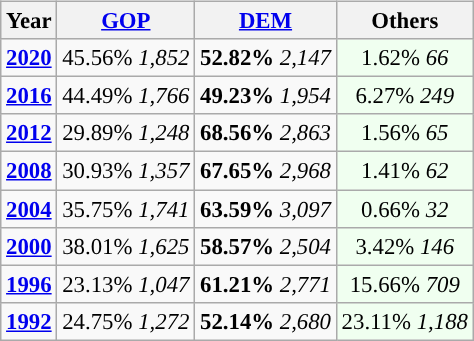<table class="wikitable" class="toccolours" style="float:right; margin:1em 0 1em 1em; font-size:95%;">
<tr>
<th>Year</th>
<th><a href='#'>GOP</a></th>
<th><a href='#'>DEM</a></th>
<th>Others</th>
</tr>
<tr>
<td style="text-align:center; "><strong><a href='#'>2020</a></strong></td>
<td style="text-align:center; ">45.56% <em>1,852</em></td>
<td style="text-align:center; "><strong>52.82%</strong> <em>2,147</em></td>
<td style="text-align:center; background:honeyDew;">1.62% <em>66</em></td>
</tr>
<tr>
<td style="text-align:center; "><strong><a href='#'>2016</a></strong></td>
<td style="text-align:center; ">44.49% <em>1,766</em></td>
<td style="text-align:center; "><strong>49.23%</strong> <em>1,954</em></td>
<td style="text-align:center; background:honeyDew;">6.27% <em>249</em></td>
</tr>
<tr>
<td style="text-align:center; "><strong><a href='#'>2012</a></strong></td>
<td style="text-align:center; ">29.89% <em>1,248</em></td>
<td style="text-align:center; "><strong>68.56%</strong> <em>2,863</em></td>
<td style="text-align:center; background:honeyDew;">1.56% <em>65</em></td>
</tr>
<tr>
<td style="text-align:center; "><strong><a href='#'>2008</a></strong></td>
<td style="text-align:center; ">30.93% <em>1,357</em></td>
<td style="text-align:center; "><strong>67.65%</strong> <em>2,968</em></td>
<td style="text-align:center; background:honeyDew;">1.41% <em>62</em></td>
</tr>
<tr>
<td style="text-align:center; "><strong><a href='#'>2004</a></strong></td>
<td style="text-align:center; ">35.75% <em>1,741</em></td>
<td style="text-align:center; "><strong>63.59%</strong> <em>3,097</em></td>
<td style="text-align:center; background:honeyDew;">0.66% <em>32</em></td>
</tr>
<tr>
<td style="text-align:center; "><strong><a href='#'>2000</a></strong></td>
<td style="text-align:center; ">38.01% <em>1,625</em></td>
<td style="text-align:center; "><strong>58.57%</strong> <em>2,504</em></td>
<td style="text-align:center; background:honeyDew;">3.42% <em>146</em></td>
</tr>
<tr>
<td style="text-align:center; "><strong><a href='#'>1996</a></strong></td>
<td style="text-align:center; ">23.13% <em>1,047</em></td>
<td style="text-align:center; "><strong>61.21%</strong> <em>2,771</em></td>
<td style="text-align:center; background:honeyDew;">15.66% <em>709</em></td>
</tr>
<tr>
<td style="text-align:center; "><strong><a href='#'>1992</a></strong></td>
<td style="text-align:center; ">24.75% <em>1,272</em></td>
<td style="text-align:center; "><strong>52.14%</strong> <em>2,680</em></td>
<td style="text-align:center; background:honeyDew;">23.11% <em>1,188</em></td>
</tr>
</table>
